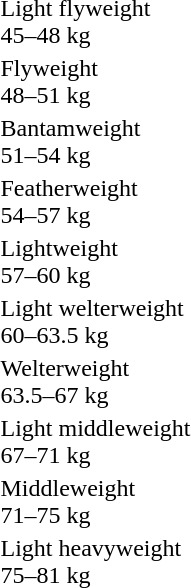<table>
<tr>
<td rowspan=2>Light flyweight<br>45–48 kg</td>
<td rowspan=2></td>
<td rowspan=2></td>
<td></td>
</tr>
<tr>
<td></td>
</tr>
<tr>
<td rowspan=2>Flyweight<br>48–51 kg</td>
<td rowspan=2></td>
<td rowspan=2></td>
<td></td>
</tr>
<tr>
<td></td>
</tr>
<tr>
<td rowspan=2>Bantamweight<br>51–54 kg</td>
<td rowspan=2></td>
<td rowspan=2></td>
<td></td>
</tr>
<tr>
<td></td>
</tr>
<tr>
<td rowspan=2>Featherweight<br>54–57 kg</td>
<td rowspan=2></td>
<td rowspan=2></td>
<td></td>
</tr>
<tr>
<td></td>
</tr>
<tr>
<td rowspan=2>Lightweight<br>57–60 kg</td>
<td rowspan=2></td>
<td rowspan=2></td>
<td></td>
</tr>
<tr>
<td></td>
</tr>
<tr>
<td rowspan=2>Light welterweight<br>60–63.5 kg</td>
<td rowspan=2></td>
<td rowspan=2></td>
<td></td>
</tr>
<tr>
<td></td>
</tr>
<tr>
<td rowspan=2>Welterweight<br>63.5–67 kg</td>
<td rowspan=2></td>
<td rowspan=2></td>
<td></td>
</tr>
<tr>
<td></td>
</tr>
<tr>
<td rowspan=2>Light middleweight<br>67–71 kg</td>
<td rowspan=2></td>
<td rowspan=2></td>
<td></td>
</tr>
<tr>
<td></td>
</tr>
<tr>
<td rowspan=2>Middleweight<br>71–75 kg</td>
<td rowspan=2></td>
<td rowspan=2></td>
<td></td>
</tr>
<tr>
<td></td>
</tr>
<tr>
<td rowspan=2>Light heavyweight<br>75–81 kg</td>
<td rowspan=2></td>
<td rowspan=2></td>
<td></td>
</tr>
<tr>
<td></td>
</tr>
</table>
